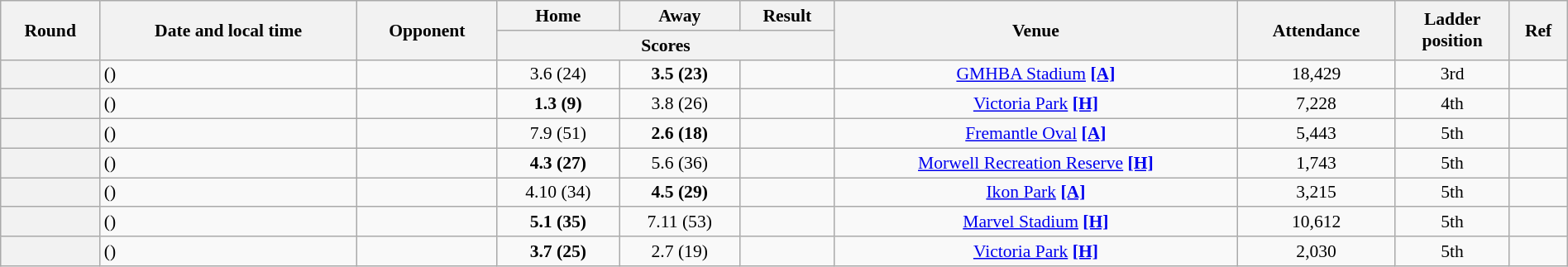<table class="wikitable plainrowheaders" style="font-size:90%; width:100%; text-align:center;">
<tr>
<th scope="col" rowspan="2">Round</th>
<th scope="col" rowspan="2">Date and local time</th>
<th scope="col" rowspan="2">Opponent</th>
<th scope="col">Home</th>
<th scope="col">Away</th>
<th scope="col">Result</th>
<th scope="col" rowspan="2">Venue</th>
<th scope="col" rowspan="2">Attendance</th>
<th scope="col" rowspan="2">Ladder<br>position</th>
<th scope="col" class="unsortable" rowspan=2>Ref</th>
</tr>
<tr>
<th scope="col" colspan="3">Scores</th>
</tr>
<tr>
<th scope="row"></th>
<td align=left> ()</td>
<td align=left></td>
<td>3.6 (24)</td>
<td><strong>3.5 (23)</strong></td>
<td></td>
<td><a href='#'>GMHBA Stadium</a> <a href='#'><strong>[A]</strong></a></td>
<td>18,429</td>
<td>3rd</td>
<td></td>
</tr>
<tr>
<th scope="row"></th>
<td align=left> ()</td>
<td align=left></td>
<td><strong>1.3 (9)</strong></td>
<td>3.8 (26)</td>
<td></td>
<td><a href='#'>Victoria Park</a> <a href='#'><strong>[H]</strong></a></td>
<td>7,228</td>
<td>4th</td>
<td></td>
</tr>
<tr>
<th scope="row"></th>
<td align=left> ()</td>
<td align=left></td>
<td>7.9 (51)</td>
<td><strong>2.6 (18)</strong></td>
<td></td>
<td><a href='#'>Fremantle Oval</a> <a href='#'><strong>[A]</strong></a></td>
<td>5,443</td>
<td>5th</td>
<td></td>
</tr>
<tr>
<th scope="row"></th>
<td align=left> ()</td>
<td align=left></td>
<td><strong>4.3 (27)</strong></td>
<td>5.6 (36)</td>
<td></td>
<td><a href='#'>Morwell Recreation Reserve</a> <a href='#'><strong>[H]</strong></a></td>
<td>1,743</td>
<td>5th</td>
<td></td>
</tr>
<tr>
<th scope="row"></th>
<td align=left> ()</td>
<td align=left></td>
<td>4.10 (34)</td>
<td><strong>4.5 (29)</strong></td>
<td></td>
<td><a href='#'>Ikon Park</a> <a href='#'><strong>[A]</strong></a></td>
<td>3,215</td>
<td>5th</td>
<td></td>
</tr>
<tr>
<th scope="row"></th>
<td align=left> ()</td>
<td align=left></td>
<td><strong>5.1 (35)</strong></td>
<td>7.11 (53)</td>
<td></td>
<td><a href='#'>Marvel Stadium</a> <a href='#'><strong>[H]</strong></a></td>
<td>10,612</td>
<td>5th</td>
<td></td>
</tr>
<tr>
<th scope="row"></th>
<td align=left> ()</td>
<td align=left></td>
<td><strong>3.7 (25)</strong></td>
<td>2.7 (19)</td>
<td></td>
<td><a href='#'>Victoria Park</a> <a href='#'><strong>[H]</strong></a></td>
<td>2,030</td>
<td>5th</td>
<td></td>
</tr>
</table>
